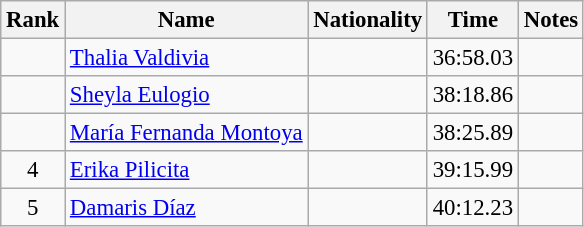<table class="wikitable sortable" style="text-align:center;font-size:95%">
<tr>
<th>Rank</th>
<th>Name</th>
<th>Nationality</th>
<th>Time</th>
<th>Notes</th>
</tr>
<tr>
<td></td>
<td align=left><a href='#'>Thalia Valdivia</a></td>
<td align=left></td>
<td>36:58.03</td>
<td></td>
</tr>
<tr>
<td></td>
<td align=left><a href='#'>Sheyla Eulogio</a></td>
<td align=left></td>
<td>38:18.86</td>
<td></td>
</tr>
<tr>
<td></td>
<td align=left><a href='#'>María Fernanda Montoya</a></td>
<td align=left></td>
<td>38:25.89</td>
<td></td>
</tr>
<tr>
<td>4</td>
<td align=left><a href='#'>Erika Pilicita</a></td>
<td align=left></td>
<td>39:15.99</td>
<td></td>
</tr>
<tr>
<td>5</td>
<td align=left><a href='#'>Damaris Díaz</a></td>
<td align=left></td>
<td>40:12.23</td>
<td></td>
</tr>
</table>
